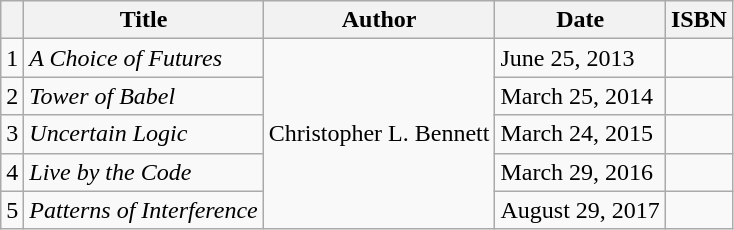<table class="wikitable">
<tr>
<th></th>
<th>Title</th>
<th>Author</th>
<th>Date</th>
<th>ISBN</th>
</tr>
<tr>
<td>1</td>
<td><em>A Choice of Futures</em></td>
<td rowspan="5">Christopher L. Bennett</td>
<td>June 25, 2013</td>
<td></td>
</tr>
<tr>
<td>2</td>
<td><em>Tower of Babel</em></td>
<td>March 25, 2014</td>
<td></td>
</tr>
<tr>
<td>3</td>
<td><em>Uncertain Logic</em></td>
<td>March 24, 2015</td>
<td></td>
</tr>
<tr>
<td>4</td>
<td><em>Live by the Code</em></td>
<td>March 29, 2016</td>
<td></td>
</tr>
<tr>
<td>5</td>
<td><em>Patterns of Interference</em></td>
<td>August 29, 2017</td>
<td></td>
</tr>
</table>
